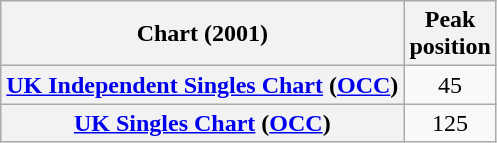<table class="wikitable plainrowheaders" style="text-align:center">
<tr>
<th>Chart (2001)</th>
<th>Peak<br>position</th>
</tr>
<tr>
<th scope="row"><a href='#'>UK Independent Singles Chart</a> (<a href='#'>OCC</a>)</th>
<td>45</td>
</tr>
<tr>
<th scope="row"><a href='#'>UK Singles Chart</a> (<a href='#'>OCC</a>)</th>
<td>125</td>
</tr>
</table>
